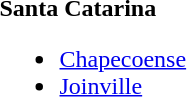<table>
<tr>
<td><strong>Santa Catarina</strong><br><ul><li><a href='#'>Chapecoense</a></li><li><a href='#'>Joinville</a></li></ul></td>
</tr>
</table>
